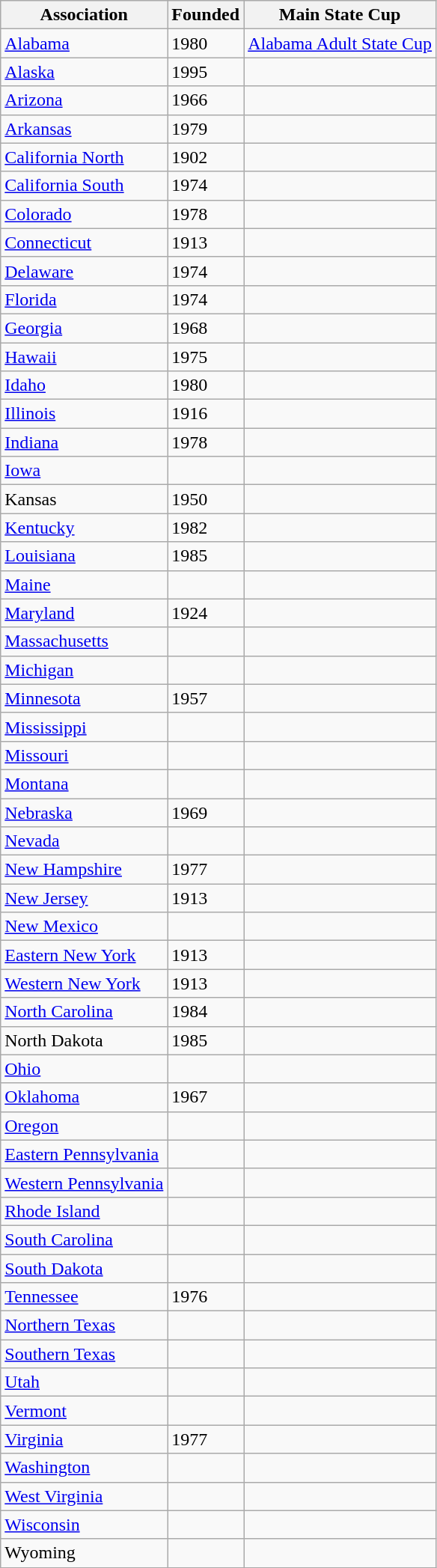<table class="wikitable">
<tr align=center style=background:#efefef>
<th>Association</th>
<th>Founded</th>
<th>Main State Cup</th>
</tr>
<tr>
<td> <a href='#'>Alabama</a></td>
<td>1980</td>
<td><a href='#'>Alabama Adult State Cup</a></td>
</tr>
<tr>
<td> <a href='#'>Alaska</a></td>
<td>1995</td>
<td></td>
</tr>
<tr>
<td> <a href='#'>Arizona</a></td>
<td>1966</td>
<td></td>
</tr>
<tr>
<td> <a href='#'>Arkansas</a></td>
<td>1979</td>
<td></td>
</tr>
<tr>
<td> <a href='#'>California North</a></td>
<td>1902</td>
<td></td>
</tr>
<tr>
<td> <a href='#'>California South</a></td>
<td>1974</td>
<td></td>
</tr>
<tr>
<td> <a href='#'>Colorado</a></td>
<td>1978</td>
<td></td>
</tr>
<tr>
<td> <a href='#'>Connecticut</a></td>
<td>1913</td>
<td></td>
</tr>
<tr>
<td> <a href='#'>Delaware</a></td>
<td>1974</td>
<td></td>
</tr>
<tr>
<td> <a href='#'>Florida</a></td>
<td>1974</td>
<td></td>
</tr>
<tr>
<td> <a href='#'>Georgia</a></td>
<td>1968</td>
<td></td>
</tr>
<tr>
<td> <a href='#'>Hawaii</a></td>
<td>1975</td>
<td></td>
</tr>
<tr>
<td> <a href='#'>Idaho</a></td>
<td>1980</td>
<td></td>
</tr>
<tr>
<td> <a href='#'>Illinois</a></td>
<td>1916</td>
<td></td>
</tr>
<tr>
<td> <a href='#'>Indiana</a></td>
<td>1978</td>
<td></td>
</tr>
<tr>
<td> <a href='#'>Iowa</a></td>
<td></td>
<td></td>
</tr>
<tr>
<td> Kansas</td>
<td>1950</td>
<td></td>
</tr>
<tr>
<td> <a href='#'>Kentucky</a></td>
<td>1982</td>
<td></td>
</tr>
<tr>
<td> <a href='#'>Louisiana</a></td>
<td>1985</td>
<td></td>
</tr>
<tr>
<td> <a href='#'>Maine</a></td>
<td></td>
<td></td>
</tr>
<tr>
<td> <a href='#'>Maryland</a></td>
<td>1924</td>
<td></td>
</tr>
<tr>
<td> <a href='#'>Massachusetts</a></td>
<td></td>
<td></td>
</tr>
<tr>
<td> <a href='#'>Michigan</a></td>
<td></td>
<td></td>
</tr>
<tr>
<td> <a href='#'>Minnesota</a></td>
<td>1957</td>
<td></td>
</tr>
<tr>
<td> <a href='#'>Mississippi</a></td>
<td></td>
<td></td>
</tr>
<tr>
<td> <a href='#'>Missouri</a></td>
<td></td>
<td></td>
</tr>
<tr>
<td> <a href='#'>Montana</a></td>
<td></td>
<td></td>
</tr>
<tr>
<td> <a href='#'>Nebraska</a></td>
<td>1969</td>
<td></td>
</tr>
<tr>
<td> <a href='#'>Nevada</a></td>
<td></td>
<td></td>
</tr>
<tr>
<td> <a href='#'>New Hampshire</a></td>
<td>1977</td>
<td></td>
</tr>
<tr>
<td> <a href='#'>New Jersey</a></td>
<td>1913</td>
<td></td>
</tr>
<tr>
<td> <a href='#'>New Mexico</a></td>
<td></td>
<td></td>
</tr>
<tr>
<td> <a href='#'>Eastern New York</a></td>
<td>1913</td>
<td></td>
</tr>
<tr>
<td> <a href='#'>Western New York</a></td>
<td>1913</td>
<td></td>
</tr>
<tr>
<td> <a href='#'>North Carolina</a></td>
<td>1984</td>
<td></td>
</tr>
<tr>
<td> North Dakota</td>
<td>1985</td>
<td></td>
</tr>
<tr>
<td> <a href='#'>Ohio</a></td>
<td></td>
</tr>
<tr>
<td> <a href='#'>Oklahoma</a></td>
<td>1967</td>
<td></td>
</tr>
<tr>
<td> <a href='#'>Oregon</a></td>
<td></td>
<td></td>
</tr>
<tr>
<td> <a href='#'>Eastern Pennsylvania</a></td>
<td></td>
<td></td>
</tr>
<tr>
<td> <a href='#'>Western Pennsylvania</a></td>
<td></td>
<td></td>
</tr>
<tr>
<td> <a href='#'>Rhode Island</a></td>
<td></td>
<td></td>
</tr>
<tr>
<td> <a href='#'>South Carolina</a></td>
<td></td>
<td></td>
</tr>
<tr>
<td> <a href='#'>South Dakota</a></td>
<td></td>
<td></td>
</tr>
<tr>
<td> <a href='#'>Tennessee</a></td>
<td>1976</td>
<td></td>
</tr>
<tr>
<td> <a href='#'>Northern Texas</a></td>
<td></td>
<td></td>
</tr>
<tr>
<td> <a href='#'>Southern Texas</a></td>
<td></td>
<td></td>
</tr>
<tr>
<td> <a href='#'>Utah</a></td>
<td></td>
<td></td>
</tr>
<tr>
<td> <a href='#'>Vermont</a></td>
<td></td>
<td></td>
</tr>
<tr>
<td> <a href='#'>Virginia</a></td>
<td>1977</td>
<td></td>
</tr>
<tr>
<td> <a href='#'>Washington</a></td>
<td></td>
<td></td>
</tr>
<tr>
<td> <a href='#'>West Virginia</a></td>
<td></td>
<td></td>
</tr>
<tr>
<td> <a href='#'>Wisconsin</a></td>
<td></td>
<td></td>
</tr>
<tr>
<td> Wyoming</td>
<td></td>
<td></td>
</tr>
</table>
